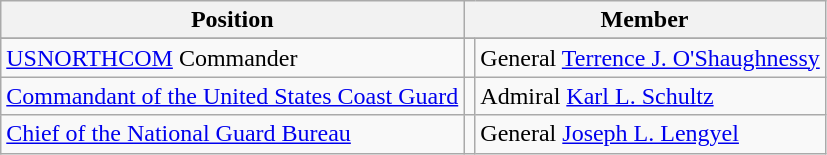<table class="wikitable sortable">
<tr>
<th>Position</th>
<th colspan="2">Member</th>
</tr>
<tr>
</tr>
<tr>
<td><a href='#'>USNORTHCOM</a> Commander</td>
<td data-value-sort="O'Shaughnessy, Terrence J."></td>
<td>General <a href='#'>Terrence J. O'Shaughnessy</a></td>
</tr>
<tr>
<td><a href='#'>Commandant of the United States Coast Guard</a></td>
<td data-value-sort="Schultz, Karl L."></td>
<td>Admiral <a href='#'>Karl L. Schultz</a></td>
</tr>
<tr>
<td><a href='#'>Chief of the National Guard Bureau</a></td>
<td data-value-sort="Lengyel, Joseph L."></td>
<td>General <a href='#'>Joseph L. Lengyel</a></td>
</tr>
</table>
